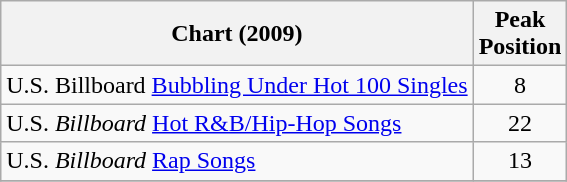<table class="wikitable">
<tr>
<th align="left">Chart (2009)</th>
<th align="left">Peak<br>Position</th>
</tr>
<tr>
<td align="left">U.S. Billboard <a href='#'>Bubbling Under Hot 100 Singles</a></td>
<td align="center">8</td>
</tr>
<tr>
<td align="left">U.S. <em>Billboard</em> <a href='#'>Hot R&B/Hip-Hop Songs</a></td>
<td align="center">22</td>
</tr>
<tr>
<td align="left">U.S. <em>Billboard</em> <a href='#'>Rap Songs</a></td>
<td align="center">13</td>
</tr>
<tr>
</tr>
</table>
